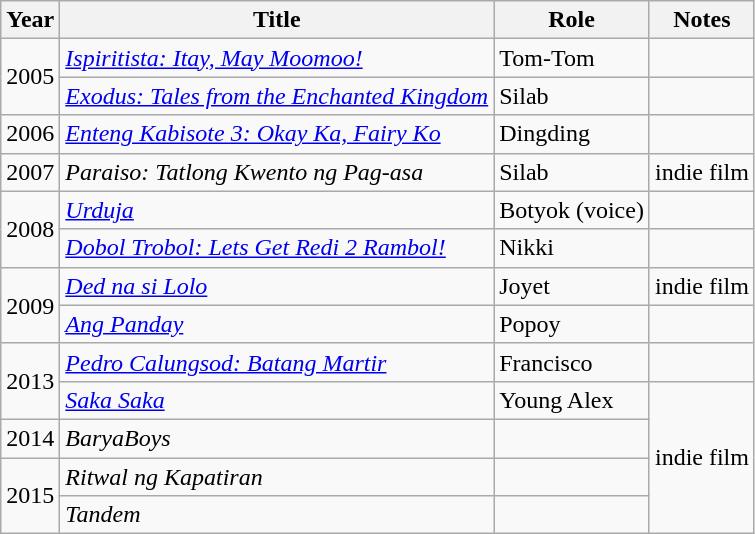<table class="wikitable">
<tr>
<th>Year</th>
<th>Title</th>
<th>Role</th>
<th>Notes</th>
</tr>
<tr>
<td rowspan="2">2005</td>
<td><em><a href='#'>Ispiritista: Itay, May Moomoo!</a></em></td>
<td>Tom-Tom</td>
<td></td>
</tr>
<tr>
<td><em><a href='#'>Exodus: Tales from the Enchanted Kingdom</a></em></td>
<td>Silab</td>
<td></td>
</tr>
<tr>
<td>2006</td>
<td><em><a href='#'>Enteng Kabisote 3: Okay Ka, Fairy Ko</a></em></td>
<td>Dingding</td>
<td></td>
</tr>
<tr>
<td>2007</td>
<td><em>Paraiso: Tatlong Kwento ng Pag-asa</em></td>
<td>Silab</td>
<td>indie film</td>
</tr>
<tr>
<td rowspan="2">2008</td>
<td><em><a href='#'>Urduja</a></em></td>
<td>Botyok (voice)</td>
<td></td>
</tr>
<tr>
<td><em><a href='#'>Dobol Trobol: Lets Get Redi 2 Rambol!</a></em></td>
<td>Nikki</td>
<td></td>
</tr>
<tr>
<td rowspan="2">2009</td>
<td><em><a href='#'>Ded na si Lolo</a></em></td>
<td>Joyet</td>
<td>indie film</td>
</tr>
<tr>
<td><em><a href='#'>Ang Panday</a></em></td>
<td>Popoy</td>
<td></td>
</tr>
<tr>
<td rowspan="2">2013</td>
<td><em><a href='#'>Pedro Calungsod: Batang Martir</a></em></td>
<td>Francisco</td>
<td></td>
</tr>
<tr>
<td><em><a href='#'>Saka Saka</a></em></td>
<td>Young Alex</td>
<td rowspan="4">indie film</td>
</tr>
<tr>
<td>2014</td>
<td><em>BaryaBoys</em></td>
<td></td>
</tr>
<tr>
<td rowspan="2">2015</td>
<td><em>Ritwal ng Kapatiran </em></td>
<td></td>
</tr>
<tr>
<td><em>Tandem</em></td>
<td></td>
</tr>
</table>
